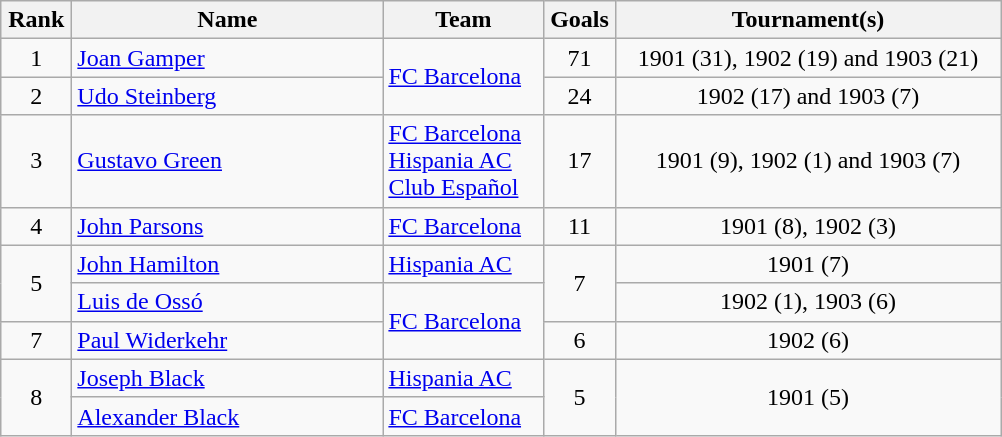<table class="wikitable" style="text-align: center;">
<tr>
<th style="width: 40px;">Rank</th>
<th style="width: 200px;">Name</th>
<th style="width: 100px;">Team</th>
<th style="width: 40px;">Goals</th>
<th style="width: 250px;">Tournament(s)</th>
</tr>
<tr>
<td>1</td>
<td align="left"> <a href='#'>Joan Gamper</a></td>
<td align="left" rowspan="2"><a href='#'>FC Barcelona</a></td>
<td>71</td>
<td>1901 (31), 1902 (19) and 1903 (21)</td>
</tr>
<tr>
<td>2</td>
<td align="left"> <a href='#'>Udo Steinberg</a></td>
<td>24</td>
<td>1902 (17) and 1903 (7)</td>
</tr>
<tr>
<td>3</td>
<td align="left"> <a href='#'>Gustavo Green</a></td>
<td align="left"><a href='#'>FC Barcelona</a><br><a href='#'>Hispania AC</a><br><a href='#'>Club Español</a></td>
<td>17</td>
<td>1901 (9), 1902 (1) and 1903 (7)</td>
</tr>
<tr>
<td>4</td>
<td align="left"> <a href='#'>John Parsons</a></td>
<td align="left"><a href='#'>FC Barcelona</a></td>
<td>11</td>
<td>1901 (8), 1902 (3)</td>
</tr>
<tr>
<td rowspan="2">5</td>
<td align="left"> <a href='#'>John Hamilton</a></td>
<td align="left"><a href='#'>Hispania AC</a></td>
<td rowspan="2">7</td>
<td>1901 (7)</td>
</tr>
<tr>
<td align="left"> <a href='#'>Luis de Ossó</a></td>
<td align="left" rowspan="2"><a href='#'>FC Barcelona</a></td>
<td>1902 (1), 1903 (6)</td>
</tr>
<tr>
<td>7</td>
<td align="left"> <a href='#'>Paul Widerkehr</a></td>
<td>6</td>
<td>1902 (6)</td>
</tr>
<tr>
<td rowspan="2">8</td>
<td align="left"> <a href='#'>Joseph Black</a></td>
<td align="left"><a href='#'>Hispania AC</a></td>
<td rowspan="2">5</td>
<td rowspan="2">1901 (5)</td>
</tr>
<tr>
<td align="left"> <a href='#'>Alexander Black</a></td>
<td align="left"><a href='#'>FC Barcelona</a></td>
</tr>
</table>
